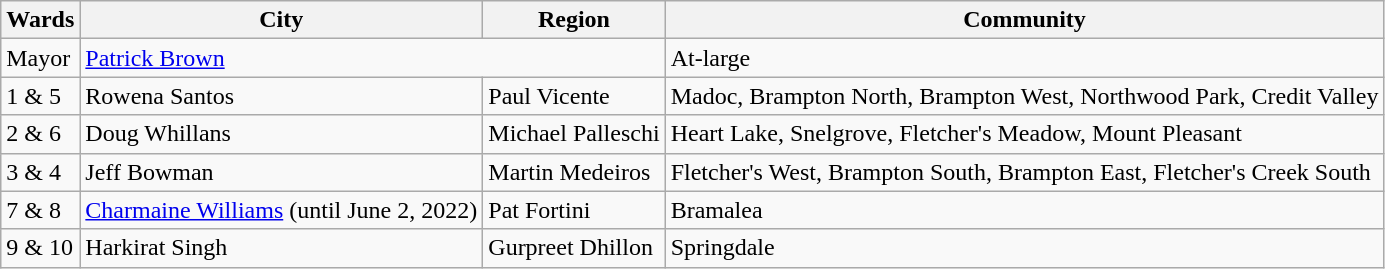<table class="wikitable">
<tr>
<th>Wards</th>
<th>City</th>
<th>Region</th>
<th>Community</th>
</tr>
<tr>
<td>Mayor</td>
<td colspan="2"><a href='#'>Patrick Brown</a></td>
<td>At-large</td>
</tr>
<tr>
<td>1 & 5</td>
<td>Rowena Santos</td>
<td>Paul Vicente</td>
<td>Madoc, Brampton North, Brampton West, Northwood Park, Credit Valley</td>
</tr>
<tr>
<td>2 & 6</td>
<td>Doug Whillans</td>
<td>Michael Palleschi</td>
<td>Heart Lake, Snelgrove, Fletcher's Meadow, Mount Pleasant</td>
</tr>
<tr>
<td>3 & 4</td>
<td>Jeff Bowman</td>
<td>Martin Medeiros</td>
<td>Fletcher's West, Brampton South, Brampton East, Fletcher's Creek South</td>
</tr>
<tr>
<td>7 & 8</td>
<td><a href='#'>Charmaine Williams</a> (until June 2, 2022)</td>
<td>Pat Fortini</td>
<td>Bramalea</td>
</tr>
<tr>
<td>9 & 10</td>
<td>Harkirat Singh</td>
<td>Gurpreet Dhillon</td>
<td>Springdale</td>
</tr>
</table>
